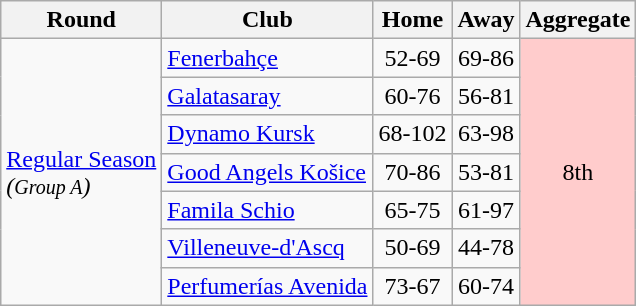<table class="wikitable">
<tr>
<th>Round</th>
<th>Club</th>
<th>Home</th>
<th>Away</th>
<th>Aggregate</th>
</tr>
<tr>
<td rowspan="7"><a href='#'>Regular Season</a><br><em>(<small>Group A</small>)</em></td>
<td> <a href='#'>Fenerbahçe</a></td>
<td style="text-align:center;">52-69</td>
<td style="text-align:center;">69-86</td>
<td rowspan="7" style="text-align:center;" bgcolor="#ffcccc">8th</td>
</tr>
<tr>
<td> <a href='#'>Galatasaray</a></td>
<td style="text-align:center;">60-76</td>
<td style="text-align:center;">56-81</td>
</tr>
<tr>
<td> <a href='#'>Dynamo Kursk</a></td>
<td style="text-align:center;">68-102</td>
<td style="text-align:center;">63-98</td>
</tr>
<tr>
<td> <a href='#'>Good Angels Košice</a></td>
<td style="text-align:center;">70-86</td>
<td style="text-align:center;">53-81</td>
</tr>
<tr>
<td> <a href='#'>Famila Schio</a></td>
<td style="text-align:center;">65-75</td>
<td style="text-align:center;">61-97</td>
</tr>
<tr>
<td> <a href='#'>Villeneuve-d'Ascq</a></td>
<td style="text-align:center;">50-69</td>
<td style="text-align:center;">44-78</td>
</tr>
<tr>
<td> <a href='#'>Perfumerías Avenida</a></td>
<td style="text-align:center;">73-67</td>
<td style="text-align:center;">60-74</td>
</tr>
</table>
